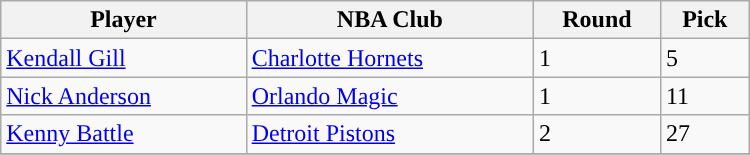<table class="wikitable" width="500">
<tr>
<th>Player</th>
<th>NBA Club</th>
<th>Round</th>
<th>Pick</th>
</tr>
<tr>
<td><a href='#'>Kendall Gill</a></td>
<td><a href='#'>Charlotte Hornets</a></td>
<td>1</td>
<td>5</td>
</tr>
<tr>
<td><a href='#'>Nick Anderson</a></td>
<td><a href='#'>Orlando Magic</a></td>
<td>1</td>
<td>11</td>
</tr>
<tr>
<td><a href='#'>Kenny Battle</a></td>
<td><a href='#'>Detroit Pistons</a></td>
<td>2</td>
<td>27</td>
</tr>
<tr>
</tr>
</table>
